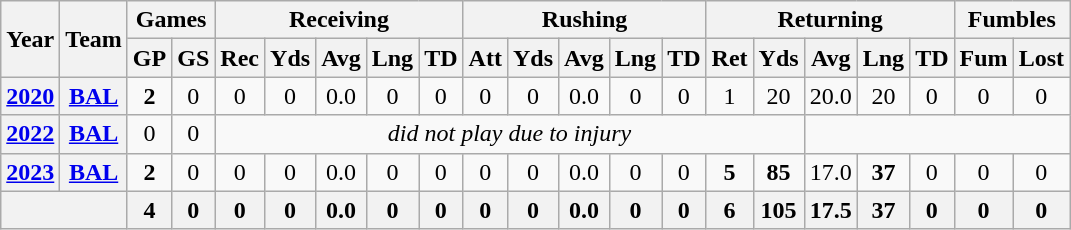<table class="wikitable" style="text-align: center;">
<tr>
<th rowspan="2">Year</th>
<th rowspan="2">Team</th>
<th colspan="2">Games</th>
<th colspan="5">Receiving</th>
<th colspan="5">Rushing</th>
<th colspan="5">Returning</th>
<th colspan="2">Fumbles</th>
</tr>
<tr>
<th>GP</th>
<th>GS</th>
<th>Rec</th>
<th>Yds</th>
<th>Avg</th>
<th>Lng</th>
<th>TD</th>
<th>Att</th>
<th>Yds</th>
<th>Avg</th>
<th>Lng</th>
<th>TD</th>
<th>Ret</th>
<th>Yds</th>
<th>Avg</th>
<th>Lng</th>
<th>TD</th>
<th>Fum</th>
<th>Lost</th>
</tr>
<tr>
<th><a href='#'>2020</a></th>
<th><a href='#'>BAL</a></th>
<td><strong>2</strong></td>
<td>0</td>
<td>0</td>
<td>0</td>
<td>0.0</td>
<td>0</td>
<td>0</td>
<td>0</td>
<td>0</td>
<td>0.0</td>
<td>0</td>
<td>0</td>
<td>1</td>
<td>20</td>
<td>20.0</td>
<td>20</td>
<td>0</td>
<td>0</td>
<td>0</td>
</tr>
<tr>
<th><a href='#'>2022</a></th>
<th><a href='#'>BAL</a></th>
<td>0</td>
<td>0</td>
<td colspan="12"><em>did not play due to injury</em></td>
</tr>
<tr>
<th><a href='#'>2023</a></th>
<th><a href='#'>BAL</a></th>
<td><strong>2</strong></td>
<td>0</td>
<td>0</td>
<td>0</td>
<td>0.0</td>
<td>0</td>
<td>0</td>
<td>0</td>
<td>0</td>
<td>0.0</td>
<td>0</td>
<td>0</td>
<td><strong>5</strong></td>
<td><strong>85</strong></td>
<td>17.0</td>
<td><strong>37</strong></td>
<td>0</td>
<td>0</td>
<td>0</td>
</tr>
<tr>
<th colspan="2"></th>
<th>4</th>
<th>0</th>
<th>0</th>
<th>0</th>
<th>0.0</th>
<th>0</th>
<th>0</th>
<th>0</th>
<th>0</th>
<th>0.0</th>
<th>0</th>
<th>0</th>
<th>6</th>
<th>105</th>
<th>17.5</th>
<th>37</th>
<th>0</th>
<th>0</th>
<th>0</th>
</tr>
</table>
